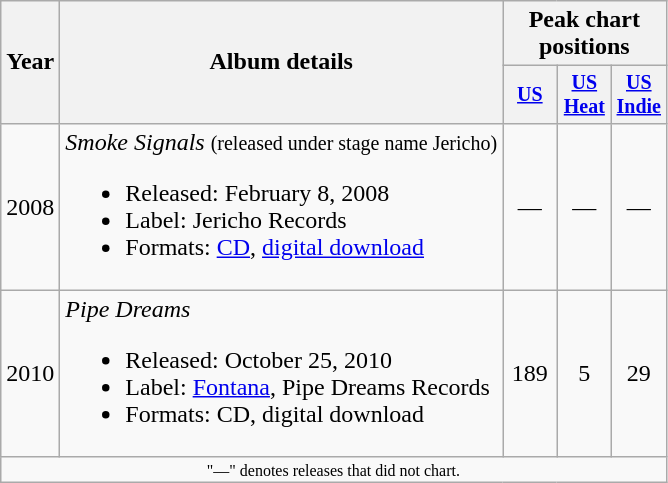<table class="wikitable" style="text-align:center;">
<tr>
<th rowspan="2">Year</th>
<th rowspan="2">Album details</th>
<th colspan="3">Peak chart positions</th>
</tr>
<tr style="font-size:smaller;">
<th style="width:30px;"><a href='#'>US</a><br></th>
<th style="width:30px;"><a href='#'>US Heat</a><br></th>
<th style="width:30px;"><a href='#'>US Indie</a><br></th>
</tr>
<tr>
<td>2008</td>
<td align="left"><em>Smoke Signals</em> <small>(released under stage name Jericho)</small><br><ul><li>Released: February 8, 2008</li><li>Label: Jericho Records</li><li>Formats: <a href='#'>CD</a>, <a href='#'>digital download</a></li></ul></td>
<td>—</td>
<td>—</td>
<td>—</td>
</tr>
<tr>
<td>2010</td>
<td align="left"><em>Pipe Dreams</em><br><ul><li>Released: October 25, 2010</li><li>Label: <a href='#'>Fontana</a>, Pipe Dreams Records</li><li>Formats: CD, digital download</li></ul></td>
<td>189</td>
<td>5</td>
<td>29</td>
</tr>
<tr>
<td colspan="5" style="font-size:8pt">"—" denotes releases that did not chart.</td>
</tr>
</table>
